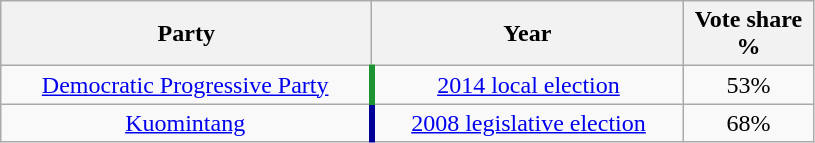<table class="wikitable" style="text-align:center">
<tr>
<th width=240>Party</th>
<th width=200>Year</th>
<th width=80>Vote share %</th>
</tr>
<tr>
<td align=center style="border-right:4px solid #1B9431;" align="center"><a href='#'>Democratic Progressive Party</a></td>
<td><a href='#'>2014 local election</a></td>
<td>53%</td>
</tr>
<tr>
<td align=center style="border-right:4px solid #000099;" align="center"><a href='#'>Kuomintang</a></td>
<td><a href='#'>2008 legislative election</a></td>
<td>68%</td>
</tr>
</table>
